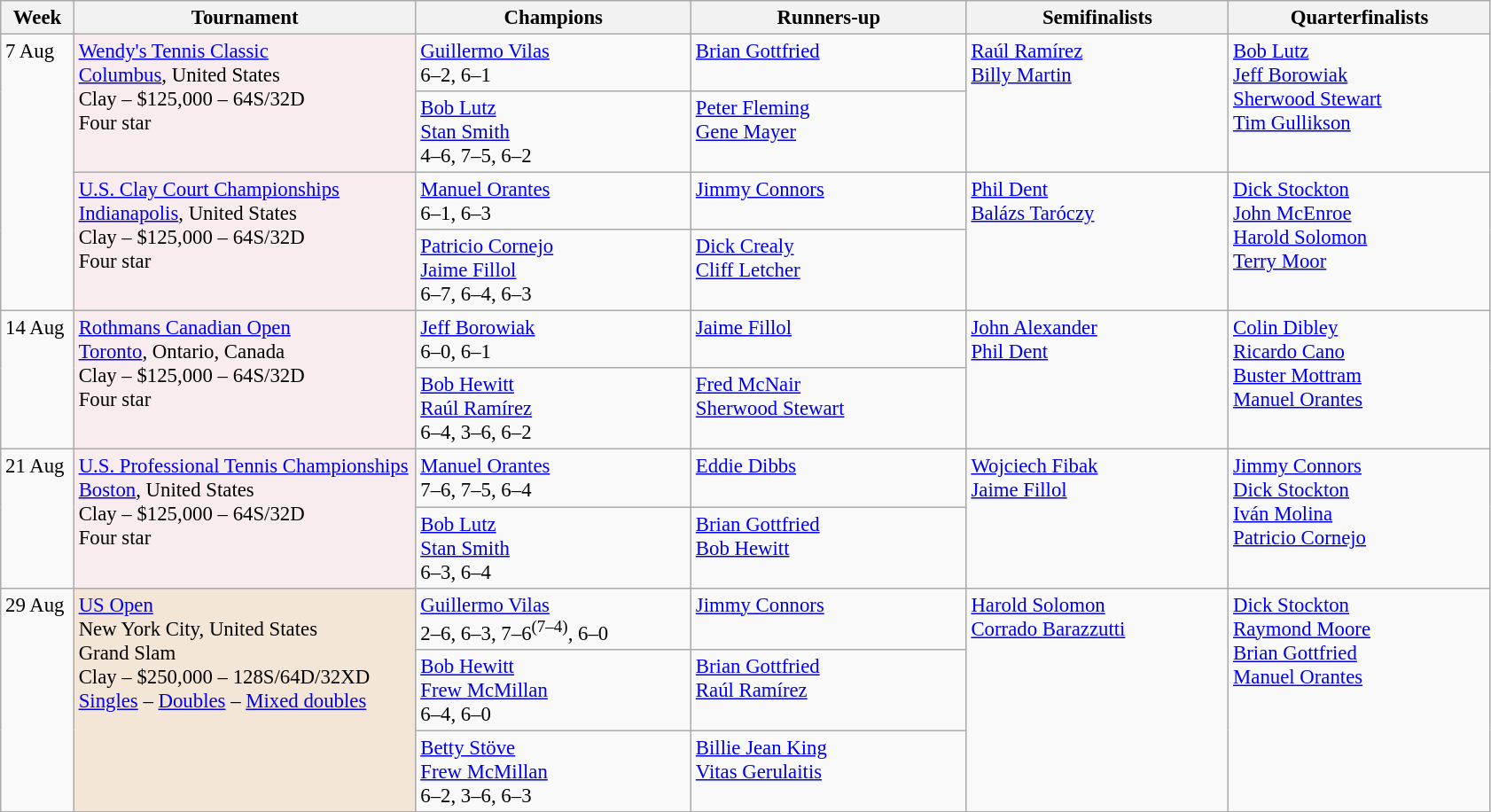<table class=wikitable style=font-size:95%>
<tr>
<th style="width:48px;">Week</th>
<th style="width:250px;">Tournament</th>
<th style="width:200px;">Champions</th>
<th style="width:200px;">Runners-up</th>
<th style="width:190px;">Semifinalists</th>
<th style="width:190px;">Quarterfinalists</th>
</tr>
<tr valign=top>
<td rowspan=4>7 Aug</td>
<td style="background:#F8ECEF;" rowspan="2"><a href='#'>Wendy's Tennis Classic</a> <br> <a href='#'>Columbus</a>, United States <br> Clay – $125,000 – 64S/32D <br> Four star</td>
<td> <a href='#'>Guillermo Vilas</a> <br> 6–2, 6–1</td>
<td> <a href='#'>Brian Gottfried</a></td>
<td rowspan=2> <a href='#'>Raúl Ramírez</a> <br>  <a href='#'>Billy Martin</a></td>
<td rowspan=2> <a href='#'>Bob Lutz</a> <br>  <a href='#'>Jeff Borowiak</a> <br>  <a href='#'>Sherwood Stewart</a> <br>  <a href='#'>Tim Gullikson</a></td>
</tr>
<tr valign=top>
<td> <a href='#'>Bob Lutz</a> <br>  <a href='#'>Stan Smith</a> <br> 4–6, 7–5, 6–2</td>
<td> <a href='#'>Peter Fleming</a> <br>  <a href='#'>Gene Mayer</a></td>
</tr>
<tr valign=top>
<td style="background:#F8ECEF;" rowspan="2"><a href='#'>U.S. Clay Court Championships</a> <br> <a href='#'>Indianapolis</a>, United States <br> Clay – $125,000 – 64S/32D <br> Four star</td>
<td> <a href='#'>Manuel Orantes</a> <br> 6–1, 6–3</td>
<td> <a href='#'>Jimmy Connors</a></td>
<td rowspan=2> <a href='#'>Phil Dent</a> <br>  <a href='#'>Balázs Taróczy</a></td>
<td rowspan=2> <a href='#'>Dick Stockton</a> <br>  <a href='#'>John McEnroe</a> <br>  <a href='#'>Harold Solomon</a> <br>  <a href='#'>Terry Moor</a></td>
</tr>
<tr valign=top>
<td> <a href='#'>Patricio Cornejo</a> <br>  <a href='#'>Jaime Fillol</a> <br> 6–7, 6–4, 6–3</td>
<td> <a href='#'>Dick Crealy</a> <br>  <a href='#'>Cliff Letcher</a></td>
</tr>
<tr valign=top>
<td rowspan=2>14 Aug</td>
<td style="background:#F8ECEF;" rowspan="2"><a href='#'>Rothmans Canadian Open</a> <br> <a href='#'>Toronto</a>, Ontario, Canada <br> Clay – $125,000 – 64S/32D <br> Four star</td>
<td> <a href='#'>Jeff Borowiak</a> <br> 6–0, 6–1</td>
<td> <a href='#'>Jaime Fillol</a></td>
<td rowspan=2> <a href='#'>John Alexander</a> <br>  <a href='#'>Phil Dent</a></td>
<td rowspan=2> <a href='#'>Colin Dibley</a> <br>  <a href='#'>Ricardo Cano</a> <br>  <a href='#'>Buster Mottram</a> <br>  <a href='#'>Manuel Orantes</a></td>
</tr>
<tr valign=top>
<td> <a href='#'>Bob Hewitt</a> <br>  <a href='#'>Raúl Ramírez</a> <br> 6–4, 3–6, 6–2</td>
<td> <a href='#'>Fred McNair</a> <br>  <a href='#'>Sherwood Stewart</a></td>
</tr>
<tr valign=top>
<td rowspan=2>21 Aug</td>
<td style="background:#F8ECEF;" rowspan="2"><a href='#'>U.S. Professional Tennis Championships</a> <br> <a href='#'>Boston</a>, United States <br> Clay – $125,000 – 64S/32D <br> Four star</td>
<td> <a href='#'>Manuel Orantes</a> <br> 7–6, 7–5, 6–4</td>
<td> <a href='#'>Eddie Dibbs</a></td>
<td rowspan=2> <a href='#'>Wojciech Fibak</a> <br>  <a href='#'>Jaime Fillol</a></td>
<td rowspan=2> <a href='#'>Jimmy Connors</a> <br>  <a href='#'>Dick Stockton</a> <br>  <a href='#'>Iván Molina</a> <br>  <a href='#'>Patricio Cornejo</a></td>
</tr>
<tr valign=top>
<td> <a href='#'>Bob Lutz</a> <br>  <a href='#'>Stan Smith</a> <br> 6–3, 6–4</td>
<td> <a href='#'>Brian Gottfried</a> <br>  <a href='#'>Bob Hewitt</a></td>
</tr>
<tr valign=top>
<td rowspan=3>29 Aug</td>
<td style="background:#F3E6D7;" rowspan="3"><a href='#'>US Open</a> <br> New York City, United States <br> Grand Slam <br> Clay – $250,000 – 128S/64D/32XD <br> <a href='#'>Singles</a> – <a href='#'>Doubles</a> – <a href='#'>Mixed doubles</a></td>
<td> <a href='#'>Guillermo Vilas</a> <br> 2–6, 6–3, 7–6<sup>(7–4)</sup>, 6–0</td>
<td> <a href='#'>Jimmy Connors</a></td>
<td rowspan=3> <a href='#'>Harold Solomon</a> <br>  <a href='#'>Corrado Barazzutti</a></td>
<td rowspan=3> <a href='#'>Dick Stockton</a> <br>  <a href='#'>Raymond Moore</a> <br>  <a href='#'>Brian Gottfried</a> <br>  <a href='#'>Manuel Orantes</a></td>
</tr>
<tr valign=top>
<td> <a href='#'>Bob Hewitt</a> <br>  <a href='#'>Frew McMillan</a> <br> 6–4, 6–0</td>
<td> <a href='#'>Brian Gottfried</a> <br>  <a href='#'>Raúl Ramírez</a></td>
</tr>
<tr valign=top>
<td> <a href='#'>Betty Stöve</a> <br>  <a href='#'>Frew McMillan</a> <br> 6–2, 3–6, 6–3</td>
<td> <a href='#'>Billie Jean King</a> <br>  <a href='#'>Vitas Gerulaitis</a></td>
</tr>
</table>
